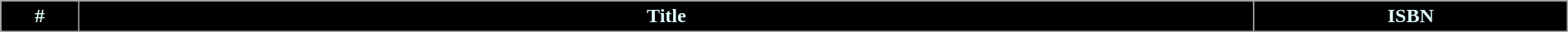<table class="wikitable" style="width:100%;">
<tr>
<th width="5%" style="background:#000000;color:#E0FFFF;">#</th>
<th width="75%" style="background:#000000;color:#E0FFFF;">Title</th>
<th width="20%" style="background:#000000;color:#E0FFFF;">ISBN<br>

</th>
</tr>
</table>
